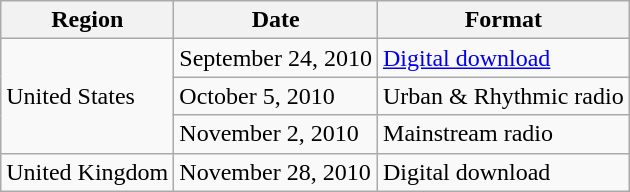<table class="wikitable">
<tr>
<th>Region</th>
<th>Date</th>
<th>Format</th>
</tr>
<tr>
<td rowspan="3">United States</td>
<td>September 24, 2010</td>
<td><a href='#'>Digital download</a></td>
</tr>
<tr>
<td>October 5, 2010</td>
<td>Urban & Rhythmic radio</td>
</tr>
<tr>
<td>November 2, 2010</td>
<td>Mainstream radio</td>
</tr>
<tr>
<td>United Kingdom</td>
<td>November 28, 2010</td>
<td>Digital download</td>
</tr>
</table>
